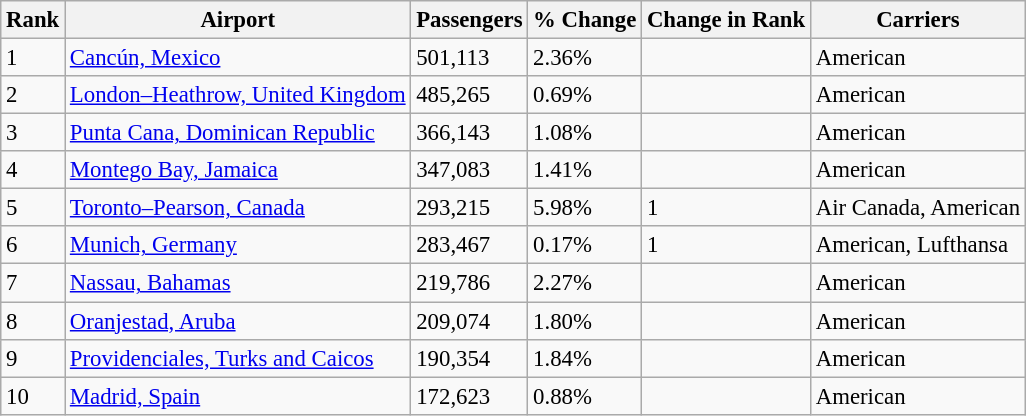<table class="wikitable sortable" style="font-size: 95%" width=align=>
<tr>
<th>Rank</th>
<th>Airport</th>
<th>Passengers</th>
<th>% Change </th>
<th>Change in Rank</th>
<th>Carriers</th>
</tr>
<tr>
<td>1</td>
<td> <a href='#'>Cancún, Mexico</a></td>
<td>501,113</td>
<td> 2.36%</td>
<td></td>
<td>American</td>
</tr>
<tr>
<td>2</td>
<td> <a href='#'>London–Heathrow, United Kingdom</a></td>
<td>485,265</td>
<td> 0.69%</td>
<td></td>
<td>American</td>
</tr>
<tr>
<td>3</td>
<td> <a href='#'>Punta Cana, Dominican Republic</a></td>
<td>366,143</td>
<td> 1.08%</td>
<td></td>
<td>American</td>
</tr>
<tr>
<td>4</td>
<td> <a href='#'>Montego Bay, Jamaica</a></td>
<td>347,083</td>
<td> 1.41%</td>
<td></td>
<td>American</td>
</tr>
<tr>
<td>5</td>
<td> <a href='#'>Toronto–Pearson, Canada</a></td>
<td>293,215</td>
<td> 5.98%</td>
<td> 1</td>
<td>Air Canada, American</td>
</tr>
<tr>
<td>6</td>
<td> <a href='#'>Munich, Germany</a></td>
<td>283,467</td>
<td> 0.17%</td>
<td> 1</td>
<td>American, Lufthansa</td>
</tr>
<tr>
<td>7</td>
<td> <a href='#'>Nassau, Bahamas</a></td>
<td>219,786</td>
<td> 2.27%</td>
<td></td>
<td>American</td>
</tr>
<tr>
<td>8</td>
<td> <a href='#'>Oranjestad, Aruba</a></td>
<td>209,074</td>
<td> 1.80%</td>
<td></td>
<td>American</td>
</tr>
<tr>
<td>9</td>
<td> <a href='#'>Providenciales, Turks and Caicos</a></td>
<td>190,354</td>
<td> 1.84%</td>
<td></td>
<td>American</td>
</tr>
<tr>
<td>10</td>
<td> <a href='#'>Madrid, Spain</a></td>
<td>172,623</td>
<td> 0.88%</td>
<td></td>
<td>American</td>
</tr>
</table>
